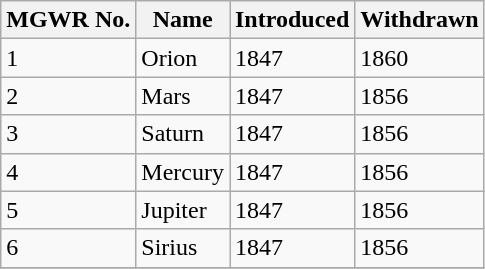<table class="wikitable">
<tr>
<th>MGWR No.</th>
<th>Name</th>
<th>Introduced</th>
<th>Withdrawn</th>
</tr>
<tr>
<td>1</td>
<td>Orion</td>
<td>1847</td>
<td>1860</td>
</tr>
<tr>
<td>2</td>
<td>Mars</td>
<td>1847</td>
<td>1856</td>
</tr>
<tr>
<td>3</td>
<td>Saturn</td>
<td>1847</td>
<td>1856</td>
</tr>
<tr>
<td>4</td>
<td>Mercury</td>
<td>1847</td>
<td>1856</td>
</tr>
<tr>
<td>5</td>
<td>Jupiter</td>
<td>1847</td>
<td>1856</td>
</tr>
<tr>
<td>6</td>
<td>Sirius</td>
<td>1847</td>
<td>1856</td>
</tr>
<tr>
</tr>
</table>
